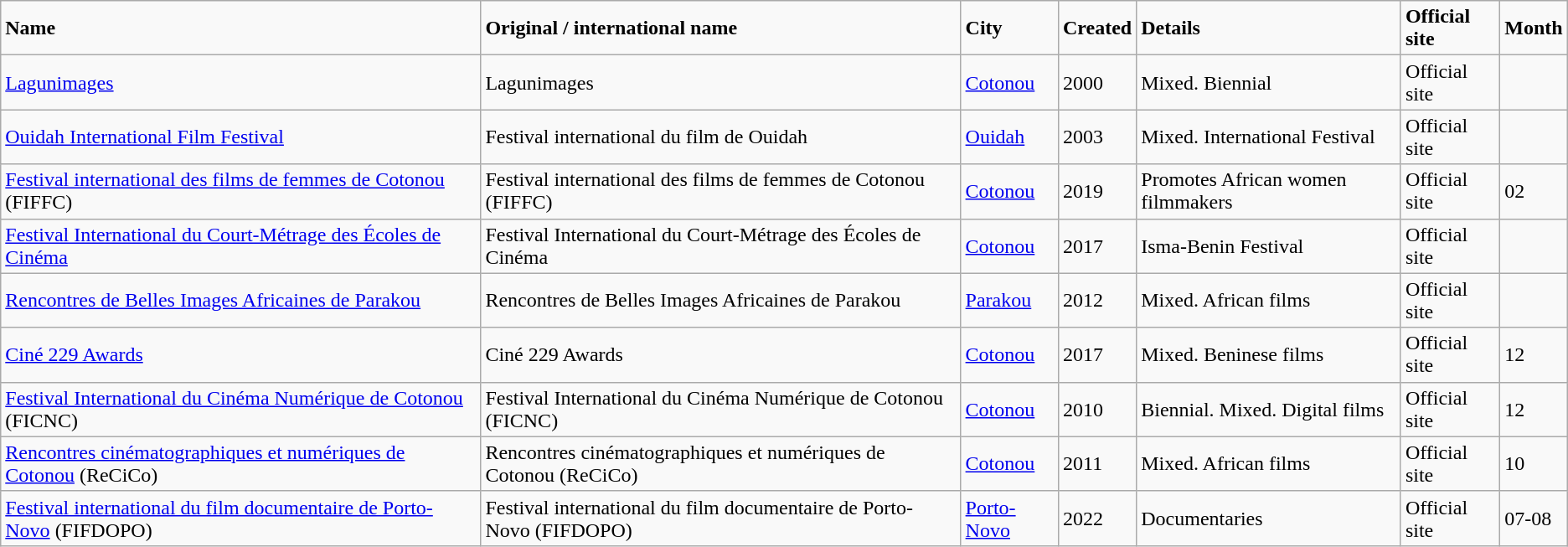<table class="wikitable">
<tr>
<td><strong>Name</strong></td>
<td><strong>Original / international name</strong></td>
<td><strong>City</strong></td>
<td><strong>Created</strong></td>
<td><strong>Details</strong></td>
<td><strong>Official site</strong></td>
<td><strong>Month</strong></td>
</tr>
<tr>
<td><a href='#'>Lagunimages</a></td>
<td>Lagunimages</td>
<td><a href='#'>Cotonou</a></td>
<td>2000</td>
<td>Mixed. Biennial</td>
<td>Official site</td>
<td></td>
</tr>
<tr>
<td><a href='#'>Ouidah International Film Festival</a></td>
<td>Festival international du film de Ouidah</td>
<td><a href='#'>Ouidah</a></td>
<td>2003</td>
<td>Mixed. International Festival</td>
<td>Official site</td>
<td></td>
</tr>
<tr>
<td><a href='#'>Festival international des films de femmes de Cotonou</a> (FIFFC)</td>
<td>Festival international des films de femmes de Cotonou (FIFFC)</td>
<td><a href='#'>Cotonou</a></td>
<td>2019</td>
<td>Promotes African women filmmakers</td>
<td>Official site</td>
<td>02</td>
</tr>
<tr>
<td><a href='#'>Festival International du Court-Métrage des Écoles de Cinéma</a></td>
<td>Festival International du Court-Métrage des Écoles de Cinéma</td>
<td><a href='#'>Cotonou</a></td>
<td>2017</td>
<td>Isma-Benin Festival</td>
<td>Official site</td>
<td></td>
</tr>
<tr>
<td><a href='#'>Rencontres de Belles Images Africaines de Parakou</a></td>
<td>Rencontres de Belles Images Africaines de Parakou</td>
<td><a href='#'>Parakou</a></td>
<td>2012</td>
<td>Mixed. African films</td>
<td>Official site</td>
<td></td>
</tr>
<tr>
<td><a href='#'>Ciné 229 Awards</a></td>
<td>Ciné 229 Awards</td>
<td><a href='#'>Cotonou</a></td>
<td>2017</td>
<td>Mixed. Beninese films</td>
<td>Official site</td>
<td>12</td>
</tr>
<tr>
<td><a href='#'>Festival International du Cinéma Numérique de Cotonou</a> (FICNC)</td>
<td>Festival International du Cinéma Numérique de Cotonou (FICNC)</td>
<td><a href='#'>Cotonou</a></td>
<td>2010</td>
<td>Biennial. Mixed. Digital films</td>
<td>Official site</td>
<td>12</td>
</tr>
<tr>
<td><a href='#'>Rencontres cinématographiques et numériques de Cotonou</a> (ReCiCo)</td>
<td>Rencontres cinématographiques et numériques de Cotonou (ReCiCo)</td>
<td><a href='#'>Cotonou</a></td>
<td>2011</td>
<td>Mixed. African films</td>
<td>Official site</td>
<td>10</td>
</tr>
<tr>
<td><a href='#'>Festival international du film documentaire de Porto- Novo</a> (FIFDOPO)</td>
<td>Festival international du film documentaire de Porto- Novo (FIFDOPO)</td>
<td><a href='#'>Porto-Novo</a></td>
<td>2022</td>
<td>Documentaries</td>
<td>Official site</td>
<td>07-08</td>
</tr>
</table>
